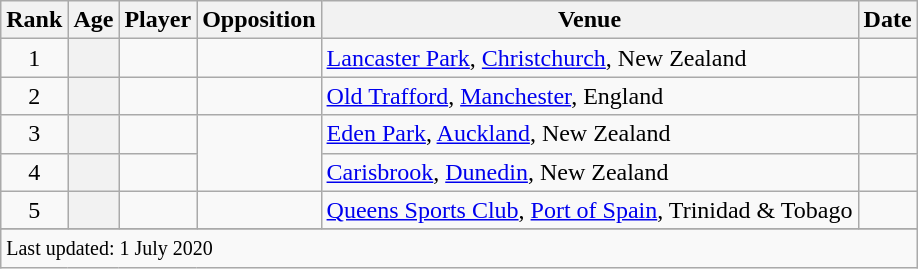<table class="wikitable plainrowheaders sortable">
<tr>
<th scope=col>Rank</th>
<th scope=col>Age</th>
<th scope=col>Player</th>
<th scope=col>Opposition</th>
<th scope=col>Venue</th>
<th scope=col>Date</th>
</tr>
<tr>
<td align=center>1</td>
<th scope=row style=text-align:center;></th>
<td></td>
<td></td>
<td><a href='#'>Lancaster Park</a>, <a href='#'>Christchurch</a>, New Zealand</td>
<td></td>
</tr>
<tr>
<td align=center>2</td>
<th scope=row style=text-align:center;></th>
<td></td>
<td></td>
<td><a href='#'>Old Trafford</a>, <a href='#'>Manchester</a>, England</td>
<td></td>
</tr>
<tr>
<td align=center>3</td>
<th scope=row style=text-align:center;></th>
<td></td>
<td rowspan=2></td>
<td><a href='#'>Eden Park</a>, <a href='#'>Auckland</a>, New Zealand</td>
<td></td>
</tr>
<tr>
<td align=center>4</td>
<th scope=row style=text-align:center;></th>
<td></td>
<td><a href='#'>Carisbrook</a>, <a href='#'>Dunedin</a>, New Zealand</td>
<td></td>
</tr>
<tr>
<td align=center>5</td>
<th scope=row style=text-align:center;></th>
<td></td>
<td></td>
<td><a href='#'>Queens Sports Club</a>, <a href='#'>Port of Spain</a>, Trinidad & Tobago</td>
<td></td>
</tr>
<tr>
</tr>
<tr class=sortbottom>
<td colspan=7><small>Last updated: 1 July 2020</small></td>
</tr>
</table>
